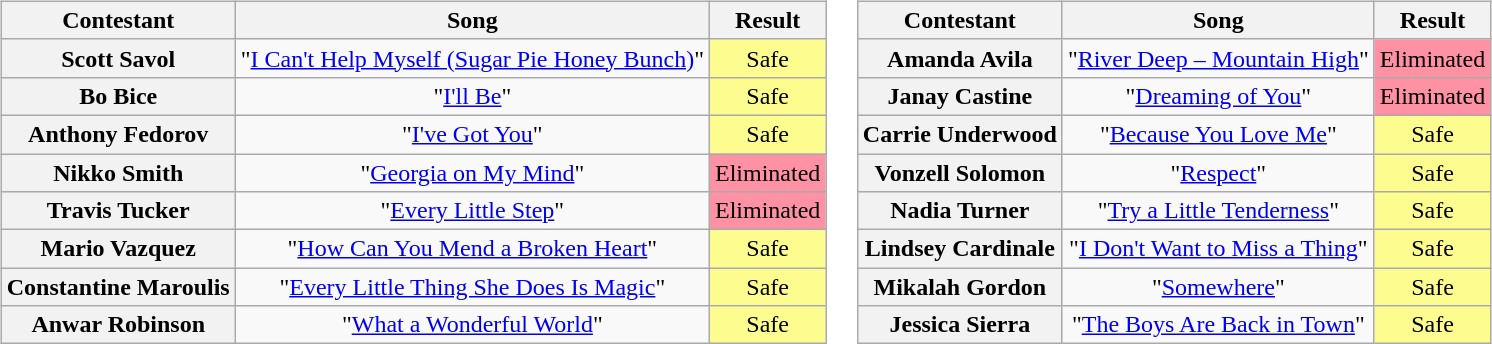<table>
<tr>
<td valign="top"><br><table class="wikitable" style="text-align:center;">
<tr>
<th scope="col">Contestant</th>
<th scope="col">Song</th>
<th scope="col">Result</th>
</tr>
<tr>
<th scope="row">Scott Savol</th>
<td>"<a href='#'>I Can't Help Myself (Sugar Pie Honey Bunch)</a>"</td>
<td style="background:#fdfc8f;">Safe</td>
</tr>
<tr>
<th scope="row">Bo Bice</th>
<td>"<a href='#'>I'll Be</a>"</td>
<td style="background:#fdfc8f;">Safe</td>
</tr>
<tr>
<th scope="row">Anthony Fedorov</th>
<td>"<a href='#'>I've Got You</a>"</td>
<td style="background:#fdfc8f;">Safe</td>
</tr>
<tr>
<th scope="row">Nikko Smith</th>
<td>"<a href='#'>Georgia on My Mind</a>"</td>
<td bgcolor="FF91A4">Eliminated</td>
</tr>
<tr>
<th scope="row">Travis Tucker</th>
<td>"<a href='#'>Every Little Step</a>"</td>
<td bgcolor="FF91A4">Eliminated</td>
</tr>
<tr>
<th scope="row">Mario Vazquez</th>
<td>"<a href='#'>How Can You Mend a Broken Heart</a>"</td>
<td style="background:#fdfc8f;">Safe</td>
</tr>
<tr>
<th scope="row">Constantine Maroulis</th>
<td>"<a href='#'>Every Little Thing She Does Is Magic</a>"</td>
<td style="background:#fdfc8f;">Safe</td>
</tr>
<tr>
<th scope="row">Anwar Robinson</th>
<td>"<a href='#'>What a Wonderful World</a>"</td>
<td style="background:#fdfc8f;">Safe</td>
</tr>
</table>
</td>
<td valign="top"><br><table class="wikitable" style="text-align:center">
<tr>
<th scope="col">Contestant</th>
<th scope="col">Song</th>
<th scope="col">Result</th>
</tr>
<tr>
<th scope="row">Amanda Avila</th>
<td>"<a href='#'>River Deep – Mountain High</a>"</td>
<td bgcolor="FF91A4">Eliminated</td>
</tr>
<tr>
<th scope="row">Janay Castine</th>
<td>"<a href='#'>Dreaming of You</a>"</td>
<td bgcolor="FF91A4">Eliminated</td>
</tr>
<tr>
<th scope="row">Carrie Underwood</th>
<td>"<a href='#'>Because You Love Me</a>"</td>
<td style="background:#fdfc8f;">Safe</td>
</tr>
<tr>
<th scope="row">Vonzell Solomon</th>
<td>"<a href='#'>Respect</a>"</td>
<td style="background:#fdfc8f;">Safe</td>
</tr>
<tr>
<th scope="row">Nadia Turner</th>
<td>"<a href='#'>Try a Little Tenderness</a>"</td>
<td style="background:#fdfc8f;">Safe</td>
</tr>
<tr>
<th scope="row">Lindsey Cardinale</th>
<td>"<a href='#'>I Don't Want to Miss a Thing</a>"</td>
<td style="background:#fdfc8f;">Safe</td>
</tr>
<tr>
<th scope="row">Mikalah Gordon</th>
<td>"<a href='#'>Somewhere</a>"</td>
<td style="background:#fdfc8f;">Safe</td>
</tr>
<tr>
<th scope="row">Jessica Sierra</th>
<td>"<a href='#'>The Boys Are Back in Town</a>"</td>
<td style="background:#fdfc8f;">Safe</td>
</tr>
</table>
</td>
</tr>
</table>
